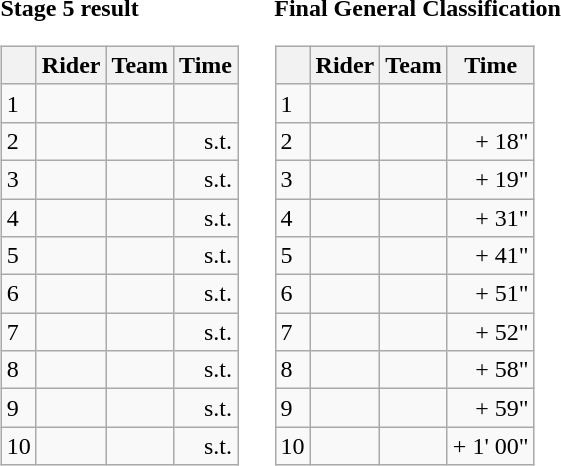<table>
<tr>
<td><strong>Stage 5 result</strong><br><table class="wikitable">
<tr>
<th></th>
<th>Rider</th>
<th>Team</th>
<th>Time</th>
</tr>
<tr>
<td>1</td>
<td></td>
<td></td>
<td align="right"></td>
</tr>
<tr>
<td>2</td>
<td></td>
<td></td>
<td align="right">s.t.</td>
</tr>
<tr>
<td>3</td>
<td></td>
<td></td>
<td align="right">s.t.</td>
</tr>
<tr>
<td>4</td>
<td></td>
<td></td>
<td align="right">s.t.</td>
</tr>
<tr>
<td>5</td>
<td></td>
<td></td>
<td align="right">s.t.</td>
</tr>
<tr>
<td>6</td>
<td></td>
<td></td>
<td align="right">s.t.</td>
</tr>
<tr>
<td>7</td>
<td></td>
<td></td>
<td align="right">s.t.</td>
</tr>
<tr>
<td>8</td>
<td></td>
<td></td>
<td align="right">s.t.</td>
</tr>
<tr>
<td>9</td>
<td></td>
<td></td>
<td align="right">s.t.</td>
</tr>
<tr>
<td>10</td>
<td></td>
<td></td>
<td align="right">s.t.</td>
</tr>
</table>
</td>
<td></td>
<td><strong>Final General Classification</strong><br><table class="wikitable">
<tr>
<th></th>
<th>Rider</th>
<th>Team</th>
<th>Time</th>
</tr>
<tr>
<td>1</td>
<td> </td>
<td></td>
<td align="right"></td>
</tr>
<tr>
<td>2</td>
<td></td>
<td></td>
<td align="right">+ 18"</td>
</tr>
<tr>
<td>3</td>
<td></td>
<td></td>
<td align="right">+ 19"</td>
</tr>
<tr>
<td>4</td>
<td></td>
<td></td>
<td align="right">+ 31"</td>
</tr>
<tr>
<td>5</td>
<td></td>
<td></td>
<td align="right">+ 41"</td>
</tr>
<tr>
<td>6</td>
<td></td>
<td></td>
<td align="right">+ 51"</td>
</tr>
<tr>
<td>7</td>
<td></td>
<td></td>
<td align="right">+ 52"</td>
</tr>
<tr>
<td>8</td>
<td></td>
<td></td>
<td align="right">+ 58"</td>
</tr>
<tr>
<td>9</td>
<td> </td>
<td></td>
<td align="right">+ 59"</td>
</tr>
<tr>
<td>10</td>
<td></td>
<td></td>
<td align="right">+ 1' 00"</td>
</tr>
</table>
</td>
</tr>
</table>
